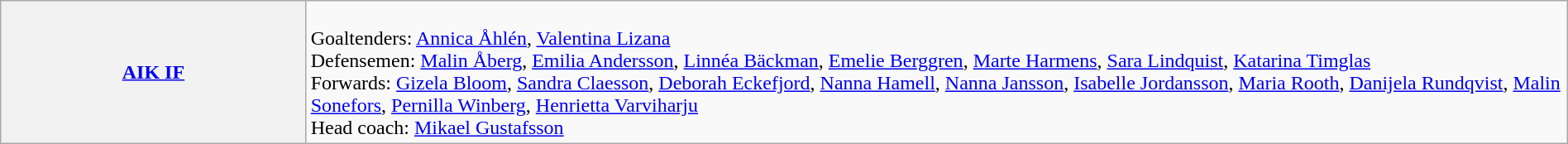<table class="wikitable" width="100%">
<tr align="left">
<th width="19.5%"><strong> <a href='#'>AIK IF</a></strong></th>
<td><br>Goaltenders: <a href='#'>Annica Åhlén</a>, <a href='#'>Valentina Lizana</a><br>Defensemen: <a href='#'>Malin Åberg</a>, <a href='#'>Emilia Andersson</a>, <a href='#'>Linnéa Bäckman</a>, <a href='#'>Emelie Berggren</a>, <a href='#'>Marte Harmens</a>, <a href='#'>Sara Lindquist</a>, <a href='#'>Katarina Timglas</a><br>Forwards: <a href='#'>Gizela Bloom</a>, <a href='#'>Sandra Claesson</a>, <a href='#'>Deborah Eckefjord</a>, <a href='#'>Nanna Hamell</a>, <a href='#'>Nanna Jansson</a>, <a href='#'>Isabelle Jordansson</a>, <a href='#'>Maria Rooth</a>, <a href='#'>Danijela Rundqvist</a>, <a href='#'>Malin Sonefors</a>, <a href='#'>Pernilla Winberg</a>, <a href='#'>Henrietta Varviharju</a>
<div>
Head coach: <a href='#'>Mikael Gustafsson</a>
</div></td>
</tr>
</table>
